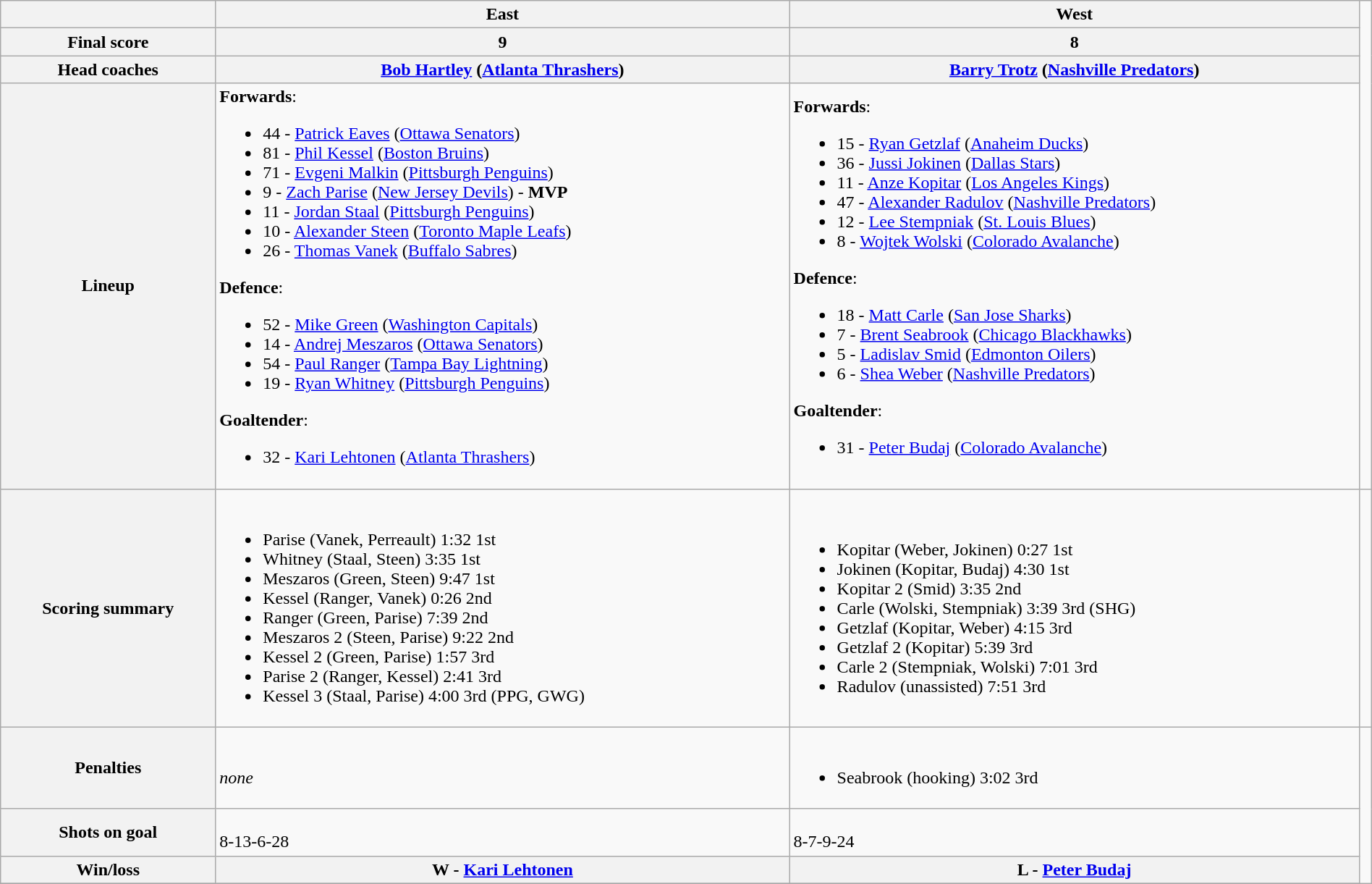<table class="wikitable" style="width:100%">
<tr>
<th></th>
<th>East</th>
<th>West</th>
</tr>
<tr>
<th>Final score</th>
<th>9</th>
<th>8</th>
</tr>
<tr>
<th>Head coaches</th>
<th><a href='#'>Bob Hartley</a> (<a href='#'>Atlanta Thrashers</a>)</th>
<th><a href='#'>Barry Trotz</a> (<a href='#'>Nashville Predators</a>)</th>
</tr>
<tr>
<th>Lineup</th>
<td><strong>Forwards</strong>:<br><ul><li>44 - <a href='#'>Patrick Eaves</a> (<a href='#'>Ottawa Senators</a>)</li><li>81 - <a href='#'>Phil Kessel</a> (<a href='#'>Boston Bruins</a>)</li><li>71 - <a href='#'>Evgeni Malkin</a> (<a href='#'>Pittsburgh Penguins</a>)</li><li>9 - <a href='#'>Zach Parise</a> (<a href='#'>New Jersey Devils</a>) - <strong>MVP</strong></li><li>11 - <a href='#'>Jordan Staal</a> (<a href='#'>Pittsburgh Penguins</a>)</li><li>10 - <a href='#'>Alexander Steen</a> (<a href='#'>Toronto Maple Leafs</a>)</li><li>26 - <a href='#'>Thomas Vanek</a> (<a href='#'>Buffalo Sabres</a>)</li></ul><strong>Defence</strong>:<ul><li>52 - <a href='#'>Mike Green</a> (<a href='#'>Washington Capitals</a>)</li><li>14 - <a href='#'>Andrej Meszaros</a> (<a href='#'>Ottawa Senators</a>)</li><li>54 - <a href='#'>Paul Ranger</a> (<a href='#'>Tampa Bay Lightning</a>)</li><li>19 - <a href='#'>Ryan Whitney</a> (<a href='#'>Pittsburgh Penguins</a>)</li></ul><strong>Goaltender</strong>:<ul><li>32 - <a href='#'>Kari Lehtonen</a> (<a href='#'>Atlanta Thrashers</a>)</li></ul></td>
<td><strong>Forwards</strong>:<br><ul><li>15 - <a href='#'>Ryan Getzlaf</a> (<a href='#'>Anaheim Ducks</a>)</li><li>36 - <a href='#'>Jussi Jokinen</a> (<a href='#'>Dallas Stars</a>)</li><li>11 - <a href='#'>Anze Kopitar</a> (<a href='#'>Los Angeles Kings</a>)</li><li>47 - <a href='#'>Alexander Radulov</a> (<a href='#'>Nashville Predators</a>)</li><li>12 - <a href='#'>Lee Stempniak</a> (<a href='#'>St. Louis Blues</a>)</li><li>8 - <a href='#'>Wojtek Wolski</a> (<a href='#'>Colorado Avalanche</a>)</li></ul><strong>Defence</strong>:<ul><li>18 - <a href='#'>Matt Carle</a> (<a href='#'>San Jose Sharks</a>)</li><li>7 - <a href='#'>Brent Seabrook</a> (<a href='#'>Chicago Blackhawks</a>)</li><li>5 - <a href='#'>Ladislav Smid</a> (<a href='#'>Edmonton Oilers</a>)</li><li>6 - <a href='#'>Shea Weber</a> (<a href='#'>Nashville Predators</a>)</li></ul><strong>Goaltender</strong>:<ul><li>31 - <a href='#'>Peter Budaj</a> (<a href='#'>Colorado Avalanche</a>)</li></ul></td>
</tr>
<tr>
<th>Scoring summary</th>
<td><br><ul><li>Parise (Vanek, Perreault) 1:32 1st</li><li>Whitney (Staal, Steen) 3:35 1st</li><li>Meszaros (Green, Steen) 9:47 1st</li><li>Kessel (Ranger, Vanek) 0:26 2nd</li><li>Ranger (Green, Parise) 7:39 2nd</li><li>Meszaros 2 (Steen, Parise) 9:22 2nd</li><li>Kessel 2 (Green, Parise) 1:57 3rd</li><li>Parise 2 (Ranger, Kessel) 2:41 3rd</li><li>Kessel 3 (Staal, Parise) 4:00 3rd (PPG, GWG)</li></ul></td>
<td><br><ul><li>Kopitar (Weber, Jokinen) 0:27 1st</li><li>Jokinen (Kopitar, Budaj) 4:30 1st</li><li>Kopitar 2 (Smid) 3:35 2nd</li><li>Carle (Wolski, Stempniak) 3:39 3rd (SHG)</li><li>Getzlaf (Kopitar, Weber) 4:15 3rd</li><li>Getzlaf 2 (Kopitar) 5:39 3rd</li><li>Carle 2 (Stempniak, Wolski) 7:01 3rd</li><li>Radulov (unassisted) 7:51 3rd</li></ul></td>
<td></td>
</tr>
<tr>
<th>Penalties</th>
<td><br><em>none</em></td>
<td><br><ul><li>Seabrook (hooking) 3:02 3rd</li></ul></td>
</tr>
<tr>
<th>Shots on goal</th>
<td><br>8-13-6-28</td>
<td><br>8-7-9-24</td>
</tr>
<tr>
<th>Win/loss</th>
<th><strong>W</strong> - <a href='#'>Kari Lehtonen</a></th>
<th><strong>L</strong> - <a href='#'>Peter Budaj</a></th>
</tr>
<tr>
</tr>
</table>
